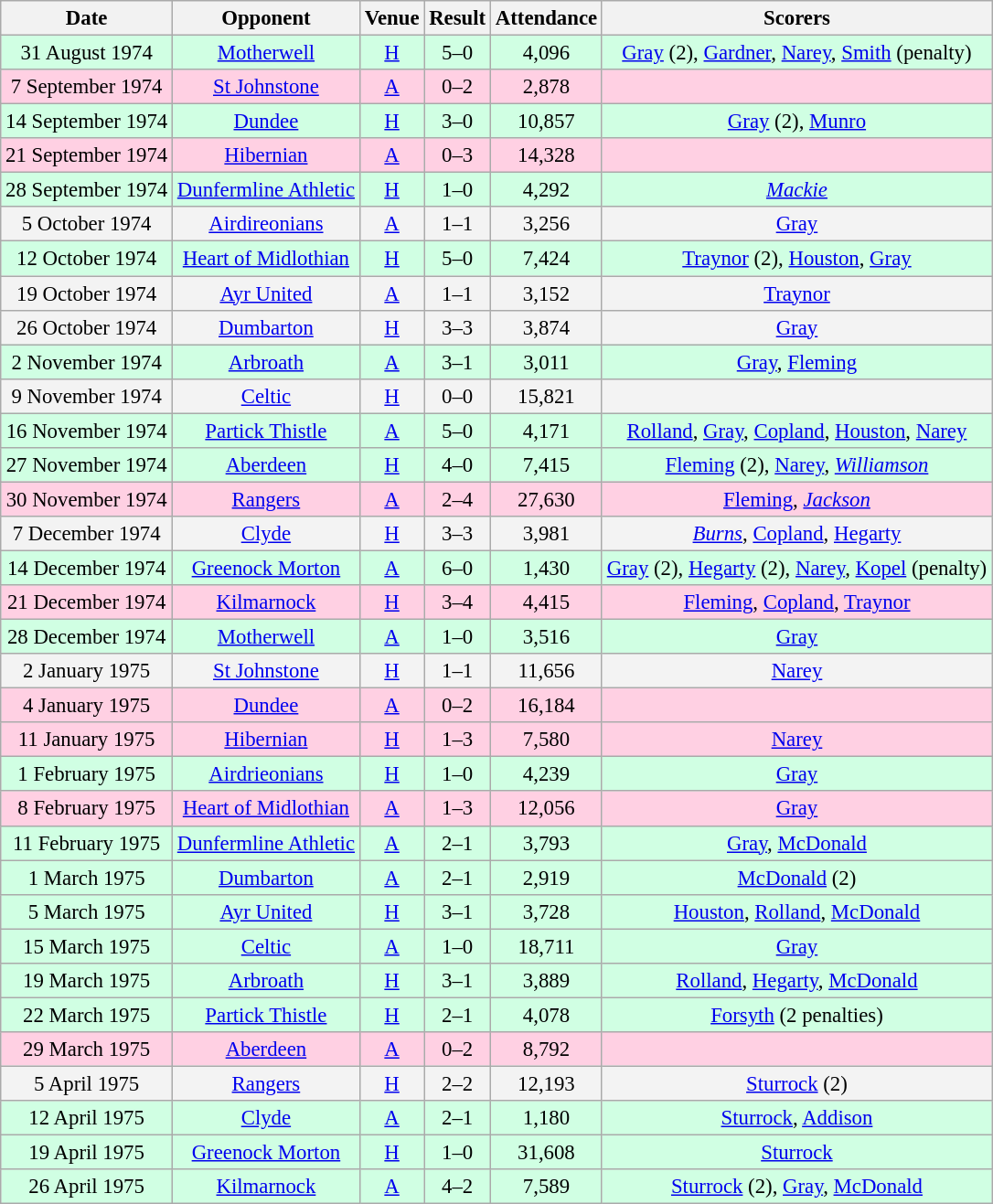<table class="wikitable sortable" style="font-size:95%; text-align:center">
<tr>
<th>Date</th>
<th>Opponent</th>
<th>Venue</th>
<th>Result</th>
<th>Attendance</th>
<th>Scorers</th>
</tr>
<tr bgcolor = "#d0ffe3">
<td>31 August 1974</td>
<td><a href='#'>Motherwell</a></td>
<td><a href='#'>H</a></td>
<td>5–0</td>
<td>4,096</td>
<td><a href='#'>Gray</a> (2), <a href='#'>Gardner</a>, <a href='#'>Narey</a>, <a href='#'>Smith</a> (penalty)</td>
</tr>
<tr bgcolor = "#ffd0e3">
<td>7 September 1974</td>
<td><a href='#'>St Johnstone</a></td>
<td><a href='#'>A</a></td>
<td>0–2</td>
<td>2,878</td>
<td></td>
</tr>
<tr bgcolor = "#d0ffe3">
<td>14 September 1974</td>
<td><a href='#'>Dundee</a></td>
<td><a href='#'>H</a></td>
<td>3–0</td>
<td>10,857</td>
<td><a href='#'>Gray</a> (2), <a href='#'>Munro</a></td>
</tr>
<tr bgcolor = "#ffd0e3">
<td>21 September 1974</td>
<td><a href='#'>Hibernian</a></td>
<td><a href='#'>A</a></td>
<td>0–3</td>
<td>14,328</td>
<td></td>
</tr>
<tr bgcolor = "#d0ffe3">
<td>28 September 1974</td>
<td><a href='#'>Dunfermline Athletic</a></td>
<td><a href='#'>H</a></td>
<td>1–0</td>
<td>4,292</td>
<td><em><a href='#'>Mackie</a></em></td>
</tr>
<tr bgcolor = "#f3f3f3">
<td>5 October 1974</td>
<td><a href='#'>Airdireonians</a></td>
<td><a href='#'>A</a></td>
<td>1–1</td>
<td>3,256</td>
<td><a href='#'>Gray</a></td>
</tr>
<tr bgcolor = "#d0ffe3">
<td>12 October 1974</td>
<td><a href='#'>Heart of Midlothian</a></td>
<td><a href='#'>H</a></td>
<td>5–0</td>
<td>7,424</td>
<td><a href='#'>Traynor</a> (2), <a href='#'>Houston</a>, <a href='#'>Gray</a></td>
</tr>
<tr bgcolor = "#f3f3f3">
<td>19 October 1974</td>
<td><a href='#'>Ayr United</a></td>
<td><a href='#'>A</a></td>
<td>1–1</td>
<td>3,152</td>
<td><a href='#'>Traynor</a></td>
</tr>
<tr bgcolor = "#f3f3f3">
<td>26 October 1974</td>
<td><a href='#'>Dumbarton</a></td>
<td><a href='#'>H</a></td>
<td>3–3</td>
<td>3,874</td>
<td><a href='#'>Gray</a></td>
</tr>
<tr bgcolor = "#d0ffe3">
<td>2 November 1974</td>
<td><a href='#'>Arbroath</a></td>
<td><a href='#'>A</a></td>
<td>3–1</td>
<td>3,011</td>
<td><a href='#'>Gray</a>, <a href='#'>Fleming</a></td>
</tr>
<tr bgcolor = "#f3f3f3">
<td>9 November 1974</td>
<td><a href='#'>Celtic</a></td>
<td><a href='#'>H</a></td>
<td>0–0</td>
<td>15,821</td>
<td></td>
</tr>
<tr bgcolor = "#d0ffe3">
<td>16 November 1974</td>
<td><a href='#'>Partick Thistle</a></td>
<td><a href='#'>A</a></td>
<td>5–0</td>
<td>4,171</td>
<td><a href='#'>Rolland</a>, <a href='#'>Gray</a>, <a href='#'>Copland</a>, <a href='#'>Houston</a>, <a href='#'>Narey</a></td>
</tr>
<tr bgcolor = "#d0ffe3">
<td>27 November 1974</td>
<td><a href='#'>Aberdeen</a></td>
<td><a href='#'>H</a></td>
<td>4–0</td>
<td>7,415</td>
<td><a href='#'>Fleming</a> (2), <a href='#'>Narey</a>, <em><a href='#'>Williamson</a></em></td>
</tr>
<tr bgcolor = "#ffd0e3">
<td>30 November 1974</td>
<td><a href='#'>Rangers</a></td>
<td><a href='#'>A</a></td>
<td>2–4</td>
<td>27,630</td>
<td><a href='#'>Fleming</a>, <em><a href='#'>Jackson</a></em></td>
</tr>
<tr bgcolor = "#f3f3f3">
<td>7 December 1974</td>
<td><a href='#'>Clyde</a></td>
<td><a href='#'>H</a></td>
<td>3–3</td>
<td>3,981</td>
<td><em><a href='#'>Burns</a></em>, <a href='#'>Copland</a>, <a href='#'>Hegarty</a></td>
</tr>
<tr bgcolor = "#d0ffe3">
<td>14 December 1974</td>
<td><a href='#'>Greenock Morton</a></td>
<td><a href='#'>A</a></td>
<td>6–0</td>
<td>1,430</td>
<td><a href='#'>Gray</a> (2), <a href='#'>Hegarty</a> (2), <a href='#'>Narey</a>, <a href='#'>Kopel</a> (penalty)</td>
</tr>
<tr bgcolor = "#ffd0e3">
<td>21 December 1974</td>
<td><a href='#'>Kilmarnock</a></td>
<td><a href='#'>H</a></td>
<td>3–4</td>
<td>4,415</td>
<td><a href='#'>Fleming</a>, <a href='#'>Copland</a>, <a href='#'>Traynor</a></td>
</tr>
<tr bgcolor = "#d0ffe3">
<td>28 December 1974</td>
<td><a href='#'>Motherwell</a></td>
<td><a href='#'>A</a></td>
<td>1–0</td>
<td>3,516</td>
<td><a href='#'>Gray</a></td>
</tr>
<tr bgcolor = "#f3f3f3">
<td>2 January 1975</td>
<td><a href='#'>St Johnstone</a></td>
<td><a href='#'>H</a></td>
<td>1–1</td>
<td>11,656</td>
<td><a href='#'>Narey</a></td>
</tr>
<tr bgcolor = "#ffd0e3">
<td>4 January 1975</td>
<td><a href='#'>Dundee</a></td>
<td><a href='#'>A</a></td>
<td>0–2</td>
<td>16,184</td>
<td></td>
</tr>
<tr bgcolor = "#ffd0e3">
<td>11 January 1975</td>
<td><a href='#'>Hibernian</a></td>
<td><a href='#'>H</a></td>
<td>1–3</td>
<td>7,580</td>
<td><a href='#'>Narey</a></td>
</tr>
<tr bgcolor = "#d0ffe3">
<td>1 February 1975</td>
<td><a href='#'>Airdrieonians</a></td>
<td><a href='#'>H</a></td>
<td>1–0</td>
<td>4,239</td>
<td><a href='#'>Gray</a></td>
</tr>
<tr bgcolor = "#ffd0e3">
<td>8 February 1975</td>
<td><a href='#'>Heart of Midlothian</a></td>
<td><a href='#'>A</a></td>
<td>1–3</td>
<td>12,056</td>
<td><a href='#'>Gray</a></td>
</tr>
<tr bgcolor = "#d0ffe3">
<td>11 February 1975</td>
<td><a href='#'>Dunfermline Athletic</a></td>
<td><a href='#'>A</a></td>
<td>2–1</td>
<td>3,793</td>
<td><a href='#'>Gray</a>, <a href='#'>McDonald</a></td>
</tr>
<tr bgcolor = "#d0ffe3">
<td>1 March 1975</td>
<td><a href='#'>Dumbarton</a></td>
<td><a href='#'>A</a></td>
<td>2–1</td>
<td>2,919</td>
<td><a href='#'>McDonald</a> (2)</td>
</tr>
<tr bgcolor = "#d0ffe3">
<td>5 March 1975</td>
<td><a href='#'>Ayr United</a></td>
<td><a href='#'>H</a></td>
<td>3–1</td>
<td>3,728</td>
<td><a href='#'>Houston</a>, <a href='#'>Rolland</a>, <a href='#'>McDonald</a></td>
</tr>
<tr bgcolor = "#d0ffe3">
<td>15 March 1975</td>
<td><a href='#'>Celtic</a></td>
<td><a href='#'>A</a></td>
<td>1–0</td>
<td>18,711</td>
<td><a href='#'>Gray</a></td>
</tr>
<tr bgcolor = "#d0ffe3">
<td>19 March 1975</td>
<td><a href='#'>Arbroath</a></td>
<td><a href='#'>H</a></td>
<td>3–1</td>
<td>3,889</td>
<td><a href='#'>Rolland</a>, <a href='#'>Hegarty</a>, <a href='#'>McDonald</a></td>
</tr>
<tr bgcolor = "#d0ffe3">
<td>22 March 1975</td>
<td><a href='#'>Partick Thistle</a></td>
<td><a href='#'>H</a></td>
<td>2–1</td>
<td>4,078</td>
<td><a href='#'>Forsyth</a> (2 penalties)</td>
</tr>
<tr bgcolor = "#ffd0e3">
<td>29 March 1975</td>
<td><a href='#'>Aberdeen</a></td>
<td><a href='#'>A</a></td>
<td>0–2</td>
<td>8,792</td>
<td></td>
</tr>
<tr bgcolor = "#f3f3f3">
<td>5 April 1975</td>
<td><a href='#'>Rangers</a></td>
<td><a href='#'>H</a></td>
<td>2–2</td>
<td>12,193</td>
<td><a href='#'>Sturrock</a> (2)</td>
</tr>
<tr bgcolor = "#d0ffe3">
<td>12 April 1975</td>
<td><a href='#'>Clyde</a></td>
<td><a href='#'>A</a></td>
<td>2–1</td>
<td>1,180</td>
<td><a href='#'>Sturrock</a>, <a href='#'>Addison</a></td>
</tr>
<tr bgcolor = "#d0ffe3">
<td>19 April 1975</td>
<td><a href='#'>Greenock Morton</a></td>
<td><a href='#'>H</a></td>
<td>1–0</td>
<td>31,608</td>
<td><a href='#'>Sturrock</a></td>
</tr>
<tr bgcolor = "#d0ffe3">
<td>26 April 1975</td>
<td><a href='#'>Kilmarnock</a></td>
<td><a href='#'>A</a></td>
<td>4–2</td>
<td>7,589</td>
<td><a href='#'>Sturrock</a> (2), <a href='#'>Gray</a>, <a href='#'>McDonald</a></td>
</tr>
</table>
